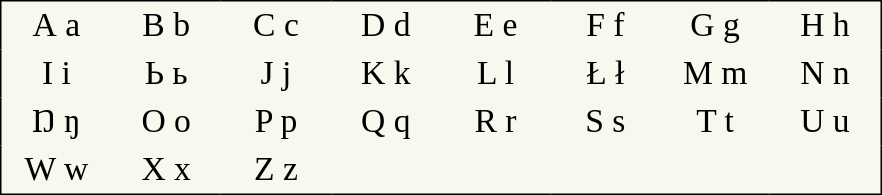<table style="font-family:Arial Unicode MS; font-size:1.4em; border-color:#000000; border-width:1px; border-style:solid; border-collapse:collapse; background-color:#F8F8EF">
<tr>
<td style="width:3em; text-align:center; padding: 3px;">А а</td>
<td style="width:3em; text-align:center; padding: 3px;">B b</td>
<td style="width:3em; text-align:center; padding: 3px;">C c</td>
<td style="width:3em; text-align:center; padding: 3px;">D d</td>
<td style="width:3em; text-align:center; padding: 3px;">E e</td>
<td style="width:3em; text-align:center; padding: 3px;">F f</td>
<td style="width:3em; text-align:center; padding: 3px;">G g</td>
<td style="width:3em; text-align:center; padding: 3px;">H h</td>
</tr>
<tr>
<td style="width:3em; text-align:center; padding: 3px;">I i</td>
<td style="width:3em; text-align:center; padding: 3px;">Ь ь</td>
<td style="width:3em; text-align:center; padding: 3px;">J j</td>
<td style="width:3em; text-align:center; padding: 3px;">K k</td>
<td style="width:3em; text-align:center; padding: 3px;">L l</td>
<td style="width:3em; text-align:center; padding: 3px;">Ł ł</td>
<td style="width:3em; text-align:center; padding: 3px;">M m</td>
<td style="width:3em; text-align:center; padding: 3px;">N n</td>
</tr>
<tr>
<td style="width:3em; text-align:center; padding: 3px;">Ŋ ŋ</td>
<td style="width:3em; text-align:center; padding: 3px;">O o</td>
<td style="width:3em; text-align:center; padding: 3px;">P p</td>
<td style="width:3em; text-align:center; padding: 3px;">Q q</td>
<td style="width:3em; text-align:center; padding: 3px;">R r</td>
<td style="width:3em; text-align:center; padding: 3px;">S s</td>
<td style="width:3em; text-align:center; padding: 3px;">T t</td>
<td style="width:3em; text-align:center; padding: 3px;">U u</td>
</tr>
<tr>
<td style="width:3em; text-align:center; padding: 3px;">W w</td>
<td style="width:3em; text-align:center; padding: 3px;">X x</td>
<td style="width:3em; text-align:center; padding: 3px;">Z z</td>
<td style="width:3em; text-align:center; padding: 3px;"></td>
<td style="width:3em; text-align:center; padding: 3px;"></td>
<td style="width:3em; text-align:center; padding: 3px;"></td>
<td style="width:3em; text-align:center; padding: 3px;"></td>
<td style="width:3em; text-align:center; padding: 3px;"></td>
</tr>
</table>
